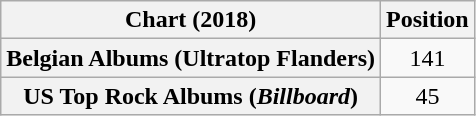<table class="wikitable sortable plainrowheaders" style="text-align:center">
<tr>
<th scope="col">Chart (2018)</th>
<th scope="col">Position</th>
</tr>
<tr>
<th scope="row">Belgian Albums (Ultratop Flanders)</th>
<td>141</td>
</tr>
<tr>
<th scope="row">US Top Rock Albums (<em>Billboard</em>)</th>
<td>45</td>
</tr>
</table>
